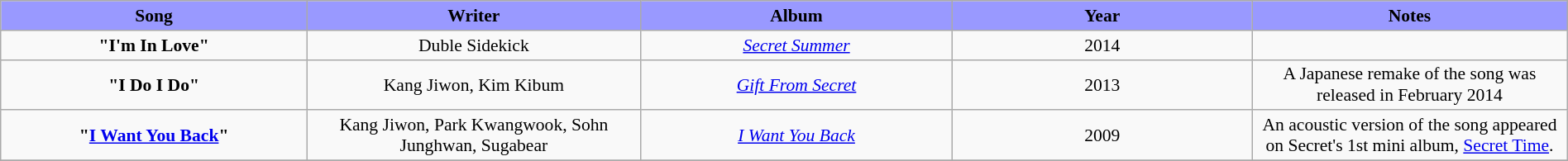<table class="wikitable" style="margin:0.5em auto; clear:both; font-size:.9em; text-align:center; width:100%">
<tr>
<th width="500" style="background: #99F;">Song</th>
<th width="500" style="background: #99F;">Writer</th>
<th width="500" style="background: #99F;">Album</th>
<th width="500" style="background: #99F;">Year</th>
<th width="500" style="background: #99F;">Notes</th>
</tr>
<tr>
<td><strong>"I'm In Love"</strong> </td>
<td>Duble Sidekick</td>
<td><em><a href='#'>Secret Summer</a></em></td>
<td>2014</td>
<td></td>
</tr>
<tr>
<td><strong>"I Do I Do"</strong> </td>
<td>Kang Jiwon, Kim Kibum</td>
<td><em><a href='#'>Gift From Secret</a></em></td>
<td>2013</td>
<td>A Japanese remake of the song was released in February 2014</td>
</tr>
<tr>
<td><strong>"<a href='#'>I Want You Back</a>"</strong> </td>
<td>Kang Jiwon, Park Kwangwook, Sohn Junghwan, Sugabear</td>
<td><em><a href='#'>I Want You Back</a></em></td>
<td>2009</td>
<td>An acoustic version of the song appeared on Secret's 1st mini album, <a href='#'>Secret Time</a>.</td>
</tr>
<tr>
</tr>
</table>
